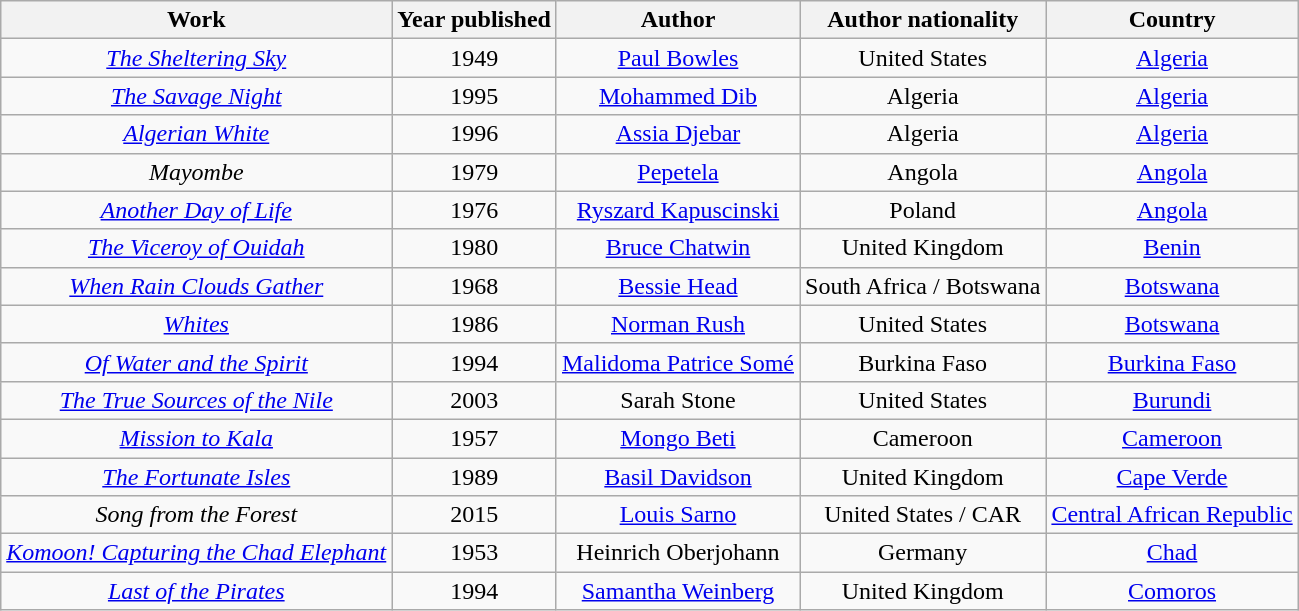<table class="wikitable sortable" style="text-align:center">
<tr>
<th scope="col">Work</th>
<th scope="col">Year published</th>
<th scope="col">Author</th>
<th scope="col">Author nationality</th>
<th scope="col">Country</th>
</tr>
<tr>
<td><em><a href='#'>The Sheltering Sky</a></em></td>
<td>1949</td>
<td><a href='#'>Paul Bowles</a></td>
<td>United States</td>
<td><a href='#'>Algeria</a></td>
</tr>
<tr>
<td><em><a href='#'>The Savage Night</a></em></td>
<td>1995</td>
<td><a href='#'>Mohammed Dib</a></td>
<td>Algeria</td>
<td><a href='#'>Algeria</a></td>
</tr>
<tr>
<td><em><a href='#'>Algerian White</a></em></td>
<td>1996</td>
<td><a href='#'>Assia Djebar</a></td>
<td>Algeria</td>
<td><a href='#'>Algeria</a></td>
</tr>
<tr>
<td><em>Mayombe</em></td>
<td>1979</td>
<td><a href='#'>Pepetela</a></td>
<td>Angola</td>
<td><a href='#'>Angola</a></td>
</tr>
<tr>
<td><em><a href='#'>Another Day of Life</a></em></td>
<td>1976</td>
<td><a href='#'>Ryszard Kapuscinski</a></td>
<td>Poland</td>
<td><a href='#'>Angola</a></td>
</tr>
<tr>
<td><em><a href='#'>The Viceroy of Ouidah</a></em></td>
<td>1980</td>
<td><a href='#'>Bruce Chatwin</a></td>
<td>United Kingdom</td>
<td><a href='#'>Benin</a></td>
</tr>
<tr>
<td><em><a href='#'>When Rain Clouds Gather</a></em></td>
<td>1968</td>
<td><a href='#'>Bessie Head</a></td>
<td>South Africa / Botswana</td>
<td><a href='#'>Botswana</a></td>
</tr>
<tr>
<td><em><a href='#'>Whites</a></em></td>
<td>1986</td>
<td><a href='#'>Norman Rush</a></td>
<td>United States</td>
<td><a href='#'>Botswana</a></td>
</tr>
<tr>
<td><em><a href='#'>Of Water and the Spirit</a></em></td>
<td>1994</td>
<td><a href='#'>Malidoma Patrice Somé</a></td>
<td>Burkina Faso</td>
<td><a href='#'>Burkina Faso</a></td>
</tr>
<tr>
<td><em><a href='#'>The True Sources of the Nile</a></em></td>
<td>2003</td>
<td>Sarah Stone</td>
<td>United States</td>
<td><a href='#'>Burundi</a></td>
</tr>
<tr>
<td><em><a href='#'>Mission to Kala</a></em></td>
<td>1957</td>
<td><a href='#'>Mongo Beti</a></td>
<td>Cameroon</td>
<td><a href='#'>Cameroon</a></td>
</tr>
<tr>
<td><em><a href='#'>The Fortunate Isles</a></em></td>
<td>1989</td>
<td><a href='#'>Basil Davidson</a></td>
<td>United Kingdom</td>
<td><a href='#'>Cape Verde</a></td>
</tr>
<tr>
<td><em>Song from the Forest</em></td>
<td>2015</td>
<td><a href='#'>Louis Sarno</a></td>
<td>United States / CAR</td>
<td><a href='#'>Central African Republic</a></td>
</tr>
<tr>
<td><em><a href='#'>Komoon! Capturing the Chad Elephant</a></em></td>
<td>1953</td>
<td>Heinrich Oberjohann</td>
<td>Germany</td>
<td><a href='#'>Chad</a></td>
</tr>
<tr>
<td><em><a href='#'>Last of the Pirates</a></em></td>
<td>1994</td>
<td><a href='#'>Samantha Weinberg</a></td>
<td>United Kingdom</td>
<td><a href='#'>Comoros</a></td>
</tr>
</table>
